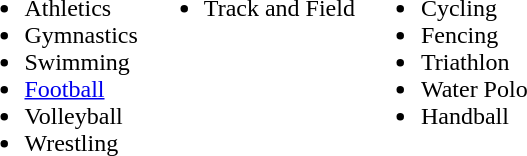<table>
<tr>
<td valign=top><br><ul><li>Athletics</li><li>Gymnastics</li><li>Swimming</li><li><a href='#'>Football</a></li><li>Volleyball</li><li>Wrestling</li></ul></td>
<td valign=top><br><ul><li>Track and Field</li></ul></td>
<td valign=top><br><ul><li>Cycling</li><li>Fencing</li><li>Triathlon</li><li>Water Polo</li><li>Handball</li></ul></td>
</tr>
</table>
